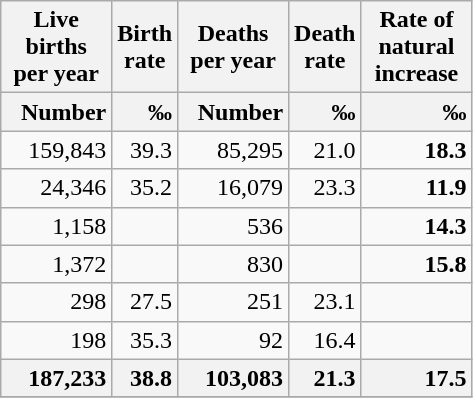<table class="wikitable sortable static-row-numbers">
<tr>
<th style="width:50pt;"><span> Live births per year </span></th>
<th style="width:25pt;"><span>Birth rate</span></th>
<th style="width:50pt;"><span>Deaths per year</span></th>
<th style="width:25pt;"><span>Death rate</span></th>
<th style="width:50pt;"><span>Rate of natural increase</span></th>
</tr>
<tr class="static-row-header">
<th style="text-align: right;"><span>Number</span></th>
<th style="text-align: right;"><span>‰</span></th>
<th style="text-align: right;"><span>Number</span></th>
<th style="text-align: right;"><span>‰</span></th>
<th style="text-align: right;"><span>‰</span></th>
</tr>
<tr>
<td style="text-align: right;"><span>159,843</span></td>
<td style="text-align: right;"><span>39.3</span></td>
<td style="text-align: right;"><span>85,295</span></td>
<td style="text-align: right;"><span>21.0</span></td>
<td style="text-align: right;"><span><strong>18.3</strong></span></td>
</tr>
<tr>
<td style="text-align: right;"><span>24,346</span></td>
<td style="text-align: right;"><span>35.2</span></td>
<td style="text-align: right;"><span>16,079</span></td>
<td style="text-align: right;"><span>23.3</span></td>
<td style="text-align: right;"><span><strong>11.9</strong></span></td>
</tr>
<tr>
<td style="text-align: right;"><span>1,158</span></td>
<td style="text-align: right;"><span><strong></strong></span></td>
<td style="text-align: right;"><span>536</span></td>
<td style="text-align: right;"><span><strong></strong></span></td>
<td style="text-align: right;"><span> <strong>14.3</strong></span></td>
</tr>
<tr>
<td style="text-align: right;"><span>1,372</span></td>
<td style="text-align: right;"><span><strong></strong></span></td>
<td style="text-align: right;"><span>830</span></td>
<td style="text-align: right;"><span><strong></strong></span></td>
<td style="text-align: right;"><span><strong>15.8</strong></span></td>
</tr>
<tr>
<td style="text-align: right;"><span>298</span></td>
<td style="text-align: right;"><span>27.5</span></td>
<td style="text-align: right;"><span>251</span></td>
<td style="text-align: right;"><span>23.1</span></td>
<td style="text-align: right;"><span></span></td>
</tr>
<tr>
<td style="text-align: right;"><span>198</span></td>
<td style="text-align: right;"><span>35.3</span></td>
<td style="text-align: right;"><span>92</span></td>
<td style="text-align: right;"><span>16.4</span></td>
<td style="text-align: right;"><span></span></td>
</tr>
<tr>
<th style="text-align: right;">187,233</th>
<th style="text-align: right;">38.8</th>
<th style="text-align: right;">103,083</th>
<th style="text-align: right;">21.3</th>
<th style="text-align: right;">17.5</th>
</tr>
<tr>
</tr>
</table>
